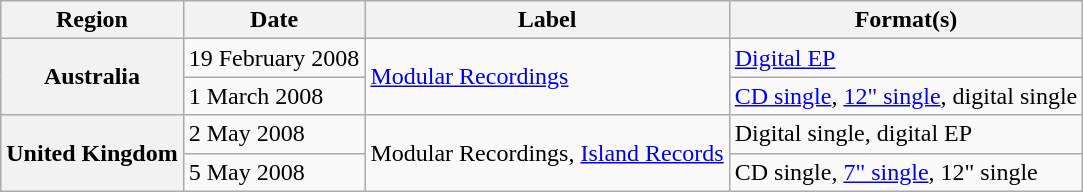<table class="wikitable plainrowheaders">
<tr>
<th scope="col">Region</th>
<th scope="col">Date</th>
<th scope="col">Label</th>
<th scope="col">Format(s)</th>
</tr>
<tr>
<th scope="row" rowspan="2">Australia</th>
<td>19 February 2008</td>
<td rowspan="2"><a href='#'>Modular Recordings</a></td>
<td><a href='#'>Digital EP</a></td>
</tr>
<tr>
<td>1 March 2008</td>
<td><a href='#'>CD single</a>, <a href='#'>12" single</a>, digital single</td>
</tr>
<tr>
<th scope="row" rowspan="2">United Kingdom</th>
<td>2 May 2008</td>
<td rowspan="2">Modular Recordings, <a href='#'>Island Records</a></td>
<td>Digital single, digital EP</td>
</tr>
<tr>
<td>5 May 2008</td>
<td>CD single, <a href='#'>7" single</a>, 12" single</td>
</tr>
</table>
